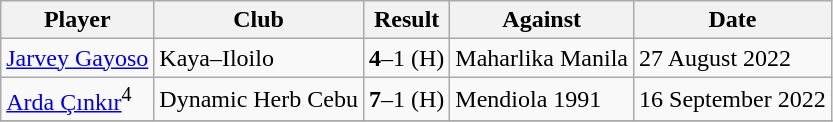<table class="wikitable sortable">
<tr>
<th>Player</th>
<th>Club</th>
<th>Result</th>
<th>Against</th>
<th>Date</th>
</tr>
<tr>
<td> <a href='#'>Jarvey Gayoso</a></td>
<td>Kaya–Iloilo</td>
<td align="center"><strong>4</strong>–1 (H)</td>
<td>Maharlika Manila</td>
<td>27 August 2022</td>
</tr>
<tr>
<td> <a href='#'>Arda Çınkır</a><sup>4</sup></td>
<td>Dynamic Herb Cebu</td>
<td align="center"><strong>7</strong>–1 (H)</td>
<td>Mendiola 1991</td>
<td>16 September 2022</td>
</tr>
<tr>
</tr>
</table>
